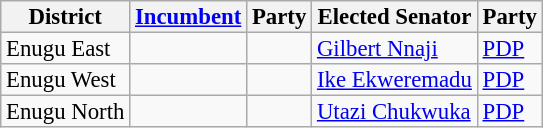<table class="sortable wikitable" style="font-size:95%;line-height:14px;">
<tr>
<th class="unsortable">District</th>
<th class="unsortable"><a href='#'>Incumbent</a></th>
<th>Party</th>
<th class="unsortable">Elected Senator</th>
<th>Party</th>
</tr>
<tr>
<td>Enugu East</td>
<td></td>
<td></td>
<td><a href='#'>Gilbert Nnaji</a></td>
<td><a href='#'>PDP</a></td>
</tr>
<tr>
<td>Enugu West</td>
<td></td>
<td></td>
<td><a href='#'>Ike Ekweremadu</a></td>
<td><a href='#'>PDP</a></td>
</tr>
<tr>
<td>Enugu North</td>
<td></td>
<td></td>
<td><a href='#'>Utazi Chukwuka</a></td>
<td><a href='#'>PDP</a></td>
</tr>
</table>
